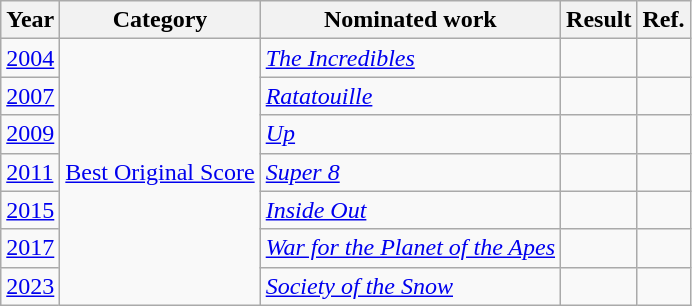<table class="wikitable">
<tr>
<th>Year</th>
<th>Category</th>
<th>Nominated work</th>
<th>Result</th>
<th>Ref.</th>
</tr>
<tr>
<td><a href='#'>2004</a></td>
<td rowspan="7"><a href='#'>Best Original Score</a></td>
<td><em><a href='#'>The Incredibles</a></em></td>
<td></td>
<td align="center"></td>
</tr>
<tr>
<td><a href='#'>2007</a></td>
<td><em><a href='#'>Ratatouille</a></em></td>
<td></td>
<td align="center"></td>
</tr>
<tr>
<td><a href='#'>2009</a></td>
<td><em><a href='#'>Up</a></em></td>
<td></td>
<td align="center"></td>
</tr>
<tr>
<td><a href='#'>2011</a></td>
<td><em><a href='#'>Super 8</a></em></td>
<td></td>
<td align="center"></td>
</tr>
<tr>
<td><a href='#'>2015</a></td>
<td><em><a href='#'>Inside Out</a></em></td>
<td></td>
<td align="center"></td>
</tr>
<tr>
<td><a href='#'>2017</a></td>
<td><em><a href='#'>War for the Planet of the Apes</a></em></td>
<td></td>
<td align="center"></td>
</tr>
<tr>
<td><a href='#'>2023</a></td>
<td><em><a href='#'>Society of the Snow</a></em></td>
<td></td>
<td align="center"></td>
</tr>
</table>
